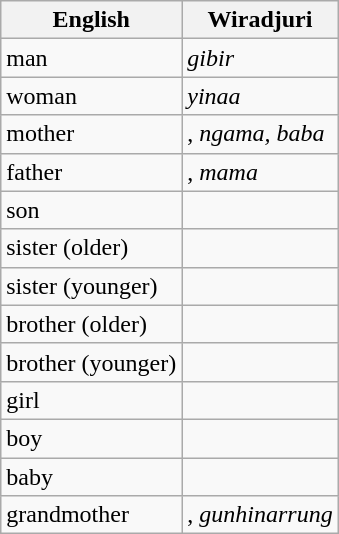<table class="wikitable">
<tr>
<th>English</th>
<th>Wiradjuri</th>
</tr>
<tr>
<td>man</td>
<td><em>gibir</em></td>
</tr>
<tr>
<td>woman</td>
<td><em>yinaa</em></td>
</tr>
<tr>
<td>mother</td>
<td>, <em>ngama, baba</em></td>
</tr>
<tr>
<td>father</td>
<td>, <em>mama</em></td>
</tr>
<tr>
<td>son</td>
<td></td>
</tr>
<tr>
<td>sister (older)</td>
<td></td>
</tr>
<tr>
<td>sister (younger)</td>
<td></td>
</tr>
<tr>
<td>brother (older)</td>
<td></td>
</tr>
<tr>
<td>brother (younger)</td>
<td></td>
</tr>
<tr>
<td>girl</td>
<td></td>
</tr>
<tr>
<td>boy</td>
<td></td>
</tr>
<tr>
<td>baby</td>
<td></td>
</tr>
<tr>
<td>grandmother</td>
<td>, <em>gunhinarrung</em></td>
</tr>
</table>
